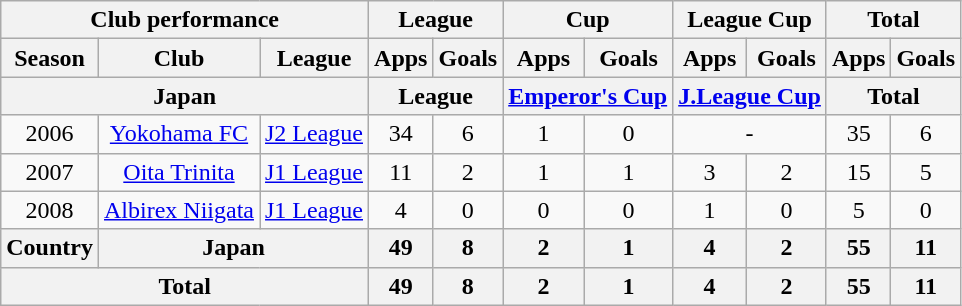<table class="wikitable" style="text-align:center;">
<tr>
<th colspan=3>Club performance</th>
<th colspan=2>League</th>
<th colspan=2>Cup</th>
<th colspan=2>League Cup</th>
<th colspan=2>Total</th>
</tr>
<tr>
<th>Season</th>
<th>Club</th>
<th>League</th>
<th>Apps</th>
<th>Goals</th>
<th>Apps</th>
<th>Goals</th>
<th>Apps</th>
<th>Goals</th>
<th>Apps</th>
<th>Goals</th>
</tr>
<tr>
<th colspan=3>Japan</th>
<th colspan=2>League</th>
<th colspan=2><a href='#'>Emperor's Cup</a></th>
<th colspan=2><a href='#'>J.League Cup</a></th>
<th colspan=2>Total</th>
</tr>
<tr>
<td>2006</td>
<td><a href='#'>Yokohama FC</a></td>
<td><a href='#'>J2 League</a></td>
<td>34</td>
<td>6</td>
<td>1</td>
<td>0</td>
<td colspan="2">-</td>
<td>35</td>
<td>6</td>
</tr>
<tr>
<td>2007</td>
<td><a href='#'>Oita Trinita</a></td>
<td><a href='#'>J1 League</a></td>
<td>11</td>
<td>2</td>
<td>1</td>
<td>1</td>
<td>3</td>
<td>2</td>
<td>15</td>
<td>5</td>
</tr>
<tr>
<td>2008</td>
<td><a href='#'>Albirex Niigata</a></td>
<td><a href='#'>J1 League</a></td>
<td>4</td>
<td>0</td>
<td>0</td>
<td>0</td>
<td>1</td>
<td>0</td>
<td>5</td>
<td>0</td>
</tr>
<tr>
<th rowspan=1>Country</th>
<th colspan=2>Japan</th>
<th>49</th>
<th>8</th>
<th>2</th>
<th>1</th>
<th>4</th>
<th>2</th>
<th>55</th>
<th>11</th>
</tr>
<tr>
<th colspan=3>Total</th>
<th>49</th>
<th>8</th>
<th>2</th>
<th>1</th>
<th>4</th>
<th>2</th>
<th>55</th>
<th>11</th>
</tr>
</table>
